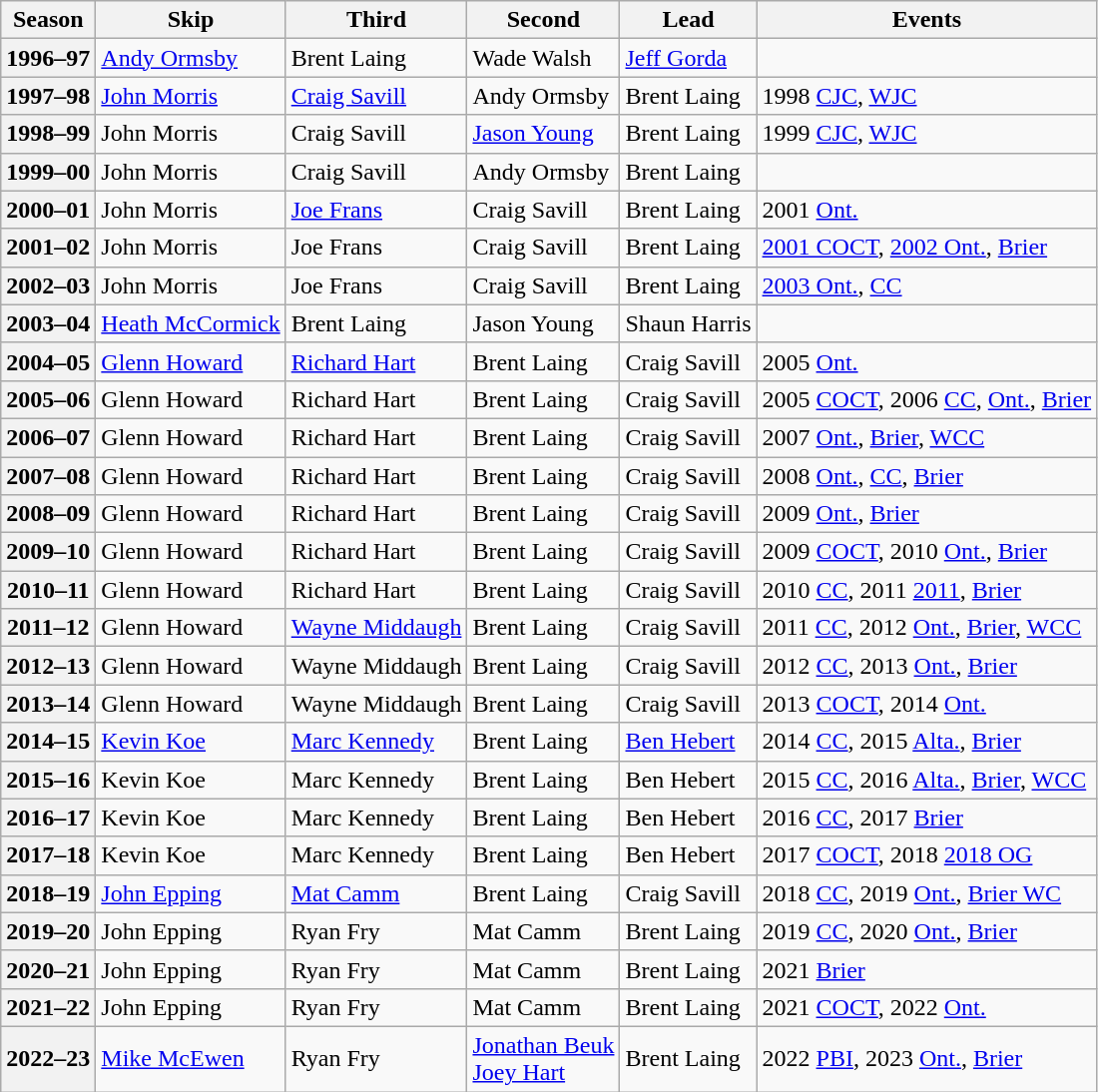<table class="wikitable">
<tr>
<th scope="col">Season</th>
<th scope="col">Skip</th>
<th scope="col">Third</th>
<th scope="col">Second</th>
<th scope="col">Lead</th>
<th scope="col">Events</th>
</tr>
<tr>
<th scope="row">1996–97</th>
<td><a href='#'>Andy Ormsby</a></td>
<td>Brent Laing</td>
<td>Wade Walsh</td>
<td><a href='#'>Jeff Gorda</a></td>
</tr>
<tr>
<th scope="row">1997–98</th>
<td><a href='#'>John Morris</a></td>
<td><a href='#'>Craig Savill</a></td>
<td>Andy Ormsby</td>
<td>Brent Laing</td>
<td>1998 <a href='#'>CJC</a>, <a href='#'>WJC</a></td>
</tr>
<tr>
<th scope="row">1998–99</th>
<td>John Morris</td>
<td>Craig Savill</td>
<td><a href='#'>Jason Young</a></td>
<td>Brent Laing</td>
<td>1999 <a href='#'>CJC</a>, <a href='#'>WJC</a></td>
</tr>
<tr>
<th scope="row">1999–00</th>
<td>John Morris</td>
<td>Craig Savill</td>
<td>Andy Ormsby</td>
<td>Brent Laing</td>
<td></td>
</tr>
<tr>
<th scope="row">2000–01</th>
<td>John Morris</td>
<td><a href='#'>Joe Frans</a></td>
<td>Craig Savill</td>
<td>Brent Laing</td>
<td>2001 <a href='#'>Ont.</a></td>
</tr>
<tr>
<th scope="row">2001–02</th>
<td>John Morris</td>
<td>Joe Frans</td>
<td>Craig Savill</td>
<td>Brent Laing</td>
<td><a href='#'>2001 COCT</a>, <a href='#'>2002 Ont.</a>, <a href='#'>Brier</a></td>
</tr>
<tr>
<th scope="row">2002–03</th>
<td>John Morris</td>
<td>Joe Frans</td>
<td>Craig Savill</td>
<td>Brent Laing</td>
<td><a href='#'>2003 Ont.</a>, <a href='#'>CC</a></td>
</tr>
<tr>
<th scope="row">2003–04</th>
<td><a href='#'>Heath McCormick</a></td>
<td>Brent Laing</td>
<td>Jason Young</td>
<td>Shaun Harris</td>
<td></td>
</tr>
<tr>
<th scope="row">2004–05</th>
<td><a href='#'>Glenn Howard</a></td>
<td><a href='#'>Richard Hart</a></td>
<td>Brent Laing</td>
<td>Craig Savill</td>
<td>2005 <a href='#'>Ont.</a></td>
</tr>
<tr>
<th scope="row">2005–06</th>
<td>Glenn Howard</td>
<td>Richard Hart</td>
<td>Brent Laing</td>
<td>Craig Savill</td>
<td>2005 <a href='#'>COCT</a>, 2006 <a href='#'>CC</a>, <a href='#'>Ont.</a>, <a href='#'>Brier</a></td>
</tr>
<tr>
<th scope="row">2006–07</th>
<td>Glenn Howard</td>
<td>Richard Hart</td>
<td>Brent Laing</td>
<td>Craig Savill</td>
<td>2007 <a href='#'>Ont.</a>, <a href='#'>Brier</a>, <a href='#'>WCC</a></td>
</tr>
<tr>
<th scope="row">2007–08</th>
<td>Glenn Howard</td>
<td>Richard Hart</td>
<td>Brent Laing</td>
<td>Craig Savill</td>
<td>2008 <a href='#'>Ont.</a>, <a href='#'>CC</a>, <a href='#'>Brier</a></td>
</tr>
<tr>
<th scope="row">2008–09</th>
<td>Glenn Howard</td>
<td>Richard Hart</td>
<td>Brent Laing</td>
<td>Craig Savill</td>
<td>2009 <a href='#'>Ont.</a>, <a href='#'>Brier</a></td>
</tr>
<tr>
<th scope="row">2009–10</th>
<td>Glenn Howard</td>
<td>Richard Hart</td>
<td>Brent Laing</td>
<td>Craig Savill</td>
<td>2009 <a href='#'>COCT</a>, 2010 <a href='#'>Ont.</a>, <a href='#'>Brier</a></td>
</tr>
<tr>
<th scope="row">2010–11</th>
<td>Glenn Howard</td>
<td>Richard Hart</td>
<td>Brent Laing</td>
<td>Craig Savill</td>
<td>2010 <a href='#'>CC</a>, 2011 <a href='#'>2011</a>, <a href='#'>Brier</a></td>
</tr>
<tr>
<th scope="row">2011–12</th>
<td>Glenn Howard</td>
<td><a href='#'>Wayne Middaugh</a></td>
<td>Brent Laing</td>
<td>Craig Savill</td>
<td>2011 <a href='#'>CC</a>, 2012 <a href='#'>Ont.</a>, <a href='#'>Brier</a>, <a href='#'>WCC</a></td>
</tr>
<tr>
<th scope="row">2012–13</th>
<td>Glenn Howard</td>
<td>Wayne Middaugh</td>
<td>Brent Laing</td>
<td>Craig Savill</td>
<td>2012 <a href='#'>CC</a>, 2013 <a href='#'>Ont.</a>, <a href='#'>Brier</a></td>
</tr>
<tr>
<th scope="row">2013–14</th>
<td>Glenn Howard</td>
<td>Wayne Middaugh</td>
<td>Brent Laing</td>
<td>Craig Savill</td>
<td>2013 <a href='#'>COCT</a>, 2014 <a href='#'>Ont.</a></td>
</tr>
<tr>
<th scope="row">2014–15</th>
<td><a href='#'>Kevin Koe</a></td>
<td><a href='#'>Marc Kennedy</a></td>
<td>Brent Laing</td>
<td><a href='#'>Ben Hebert</a></td>
<td>2014 <a href='#'>CC</a>, 2015 <a href='#'>Alta.</a>, <a href='#'>Brier</a></td>
</tr>
<tr>
<th scope="row">2015–16</th>
<td>Kevin Koe</td>
<td>Marc Kennedy</td>
<td>Brent Laing</td>
<td>Ben Hebert</td>
<td>2015 <a href='#'>CC</a>, 2016 <a href='#'>Alta.</a>, <a href='#'>Brier</a>, <a href='#'>WCC</a></td>
</tr>
<tr>
<th scope="row">2016–17</th>
<td>Kevin Koe</td>
<td>Marc Kennedy</td>
<td>Brent Laing</td>
<td>Ben Hebert</td>
<td>2016 <a href='#'>CC</a>, 2017 <a href='#'>Brier</a></td>
</tr>
<tr>
<th scope="row">2017–18</th>
<td>Kevin Koe</td>
<td>Marc Kennedy</td>
<td>Brent Laing</td>
<td>Ben Hebert</td>
<td>2017 <a href='#'>COCT</a>, 2018 <a href='#'>2018 OG</a></td>
</tr>
<tr>
<th scope="row">2018–19</th>
<td><a href='#'>John Epping</a></td>
<td><a href='#'>Mat Camm</a></td>
<td>Brent Laing</td>
<td>Craig Savill</td>
<td>2018 <a href='#'>CC</a>, 2019 <a href='#'>Ont.</a>, <a href='#'>Brier WC</a></td>
</tr>
<tr>
<th scope="row">2019–20</th>
<td>John Epping</td>
<td>Ryan Fry</td>
<td>Mat Camm</td>
<td>Brent Laing</td>
<td>2019 <a href='#'>CC</a>, 2020 <a href='#'>Ont.</a>, <a href='#'>Brier</a></td>
</tr>
<tr>
<th scope="row">2020–21</th>
<td>John Epping</td>
<td>Ryan Fry</td>
<td>Mat Camm</td>
<td>Brent Laing</td>
<td>2021 <a href='#'>Brier</a></td>
</tr>
<tr>
<th scope="row">2021–22</th>
<td>John Epping</td>
<td>Ryan Fry</td>
<td>Mat Camm</td>
<td>Brent Laing</td>
<td>2021 <a href='#'>COCT</a>, 2022 <a href='#'>Ont.</a></td>
</tr>
<tr>
<th scope="row">2022–23</th>
<td><a href='#'>Mike McEwen</a></td>
<td>Ryan Fry</td>
<td><a href='#'>Jonathan Beuk</a> <br> <a href='#'>Joey Hart</a></td>
<td>Brent Laing</td>
<td>2022 <a href='#'>PBI</a>, 2023 <a href='#'>Ont.</a>, <a href='#'>Brier</a></td>
</tr>
</table>
